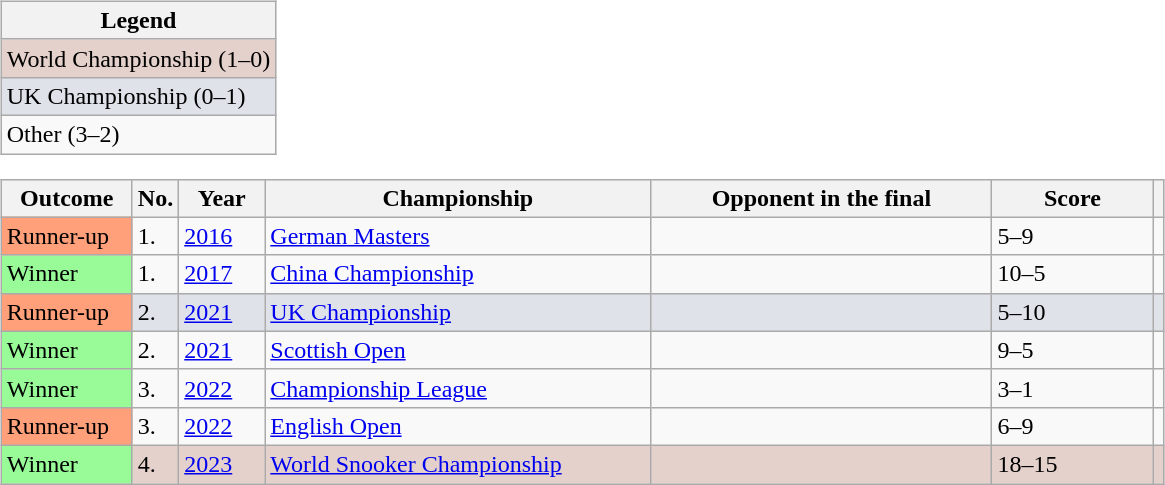<table>
<tr>
<td valign=top width=40% align= left><br><table class="wikitable">
<tr>
<th>Legend</th>
</tr>
<tr style="background:#e5d1cb;">
<td>World Championship (1–0)</td>
</tr>
<tr bgcolor="dfe2e9">
<td>UK Championship (0–1)</td>
</tr>
<tr bgcolor=>
<td>Other (3–2)</td>
</tr>
</table>
<table class="sortable wikitable">
<tr>
<th width="80">Outcome</th>
<th width="20">No.</th>
<th width="50">Year</th>
<th width="250">Championship</th>
<th width="220">Opponent in the final</th>
<th width="100">Score</th>
<th></th>
</tr>
<tr>
<td style="background:#ffa07a;">Runner-up</td>
<td>1.</td>
<td><a href='#'>2016</a></td>
<td><a href='#'>German Masters</a></td>
<td></td>
<td>5–9</td>
<td></td>
</tr>
<tr>
<td style="background:#98FB98">Winner</td>
<td>1.</td>
<td><a href='#'>2017</a></td>
<td><a href='#'>China Championship</a></td>
<td></td>
<td>10–5</td>
<td></td>
</tr>
<tr bgcolor="dfe2e9">
<td style="background:#ffa07a;">Runner-up</td>
<td>2.</td>
<td><a href='#'>2021</a></td>
<td><a href='#'>UK Championship</a></td>
<td></td>
<td>5–10</td>
<td></td>
</tr>
<tr>
<td style="background:#98FB98">Winner</td>
<td>2.</td>
<td><a href='#'>2021</a></td>
<td><a href='#'>Scottish Open</a></td>
<td></td>
<td>9–5</td>
<td></td>
</tr>
<tr>
<td style="background:#98FB98">Winner</td>
<td>3.</td>
<td><a href='#'>2022</a></td>
<td><a href='#'>Championship League</a></td>
<td></td>
<td>3–1</td>
<td></td>
</tr>
<tr>
<td style="background:#ffa07a;">Runner-up</td>
<td>3.</td>
<td><a href='#'>2022</a></td>
<td><a href='#'>English Open</a></td>
<td></td>
<td>6–9</td>
<td></td>
</tr>
<tr style="background:#e5d1cb;">
<td style="background:#98FB98">Winner</td>
<td>4.</td>
<td><a href='#'>2023</a></td>
<td><a href='#'>World Snooker Championship</a></td>
<td></td>
<td>18–15</td>
<td></td>
</tr>
</table>
</td>
</tr>
</table>
